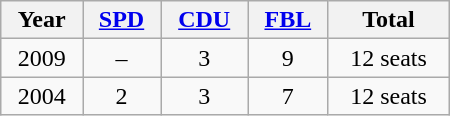<table class="wikitable" width="300">
<tr>
<th>Year</th>
<th><a href='#'>SPD</a></th>
<th><a href='#'>CDU</a></th>
<th><a href='#'>FBL</a></th>
<th>Total</th>
</tr>
<tr align="center">
<td>2009</td>
<td>–</td>
<td>3</td>
<td>9</td>
<td>12 seats</td>
</tr>
<tr align="center">
<td>2004</td>
<td>2</td>
<td>3</td>
<td>7</td>
<td>12 seats</td>
</tr>
</table>
